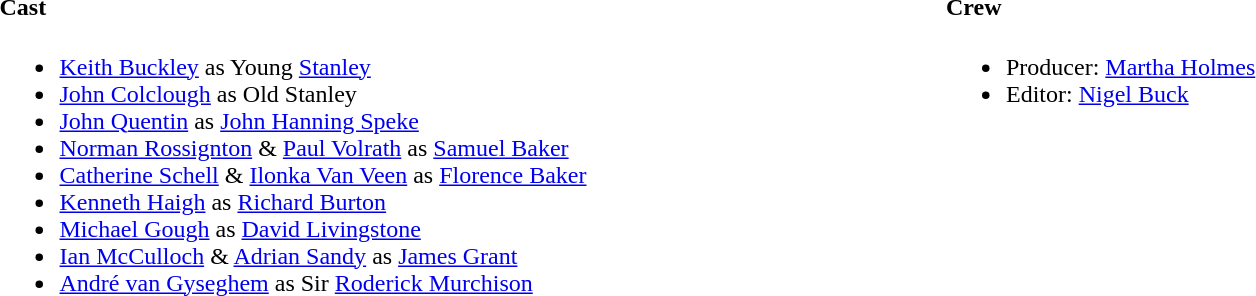<table width="100%" |>
<tr>
<td valign="top" width=50%><br><h4>Cast</h4><ul><li><a href='#'>Keith Buckley</a> as Young <a href='#'>Stanley</a></li><li><a href='#'>John Colclough</a> as Old Stanley</li><li><a href='#'>John Quentin</a> as <a href='#'>John Hanning Speke</a></li><li><a href='#'>Norman Rossignton</a> & <a href='#'>Paul Volrath</a> as <a href='#'>Samuel Baker</a></li><li><a href='#'>Catherine Schell</a> & <a href='#'>Ilonka Van Veen</a> as <a href='#'>Florence Baker</a></li><li><a href='#'>Kenneth Haigh</a> as <a href='#'>Richard Burton</a></li><li><a href='#'>Michael Gough</a> as <a href='#'>David Livingstone</a></li><li><a href='#'>Ian McCulloch</a> & <a href='#'>Adrian Sandy</a> as <a href='#'>James Grant</a></li><li><a href='#'>André van Gyseghem</a> as Sir <a href='#'>Roderick Murchison</a></li></ul></td>
<td valign="top" width=50%><br><h4>Crew</h4><ul><li>Producer: <a href='#'>Martha Holmes</a></li><li>Editor: <a href='#'>Nigel Buck</a></li></ul></td>
</tr>
</table>
